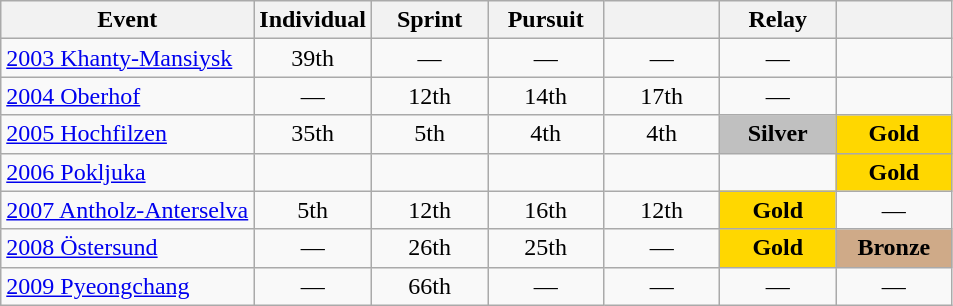<table class="wikitable" style="text-align: center;">
<tr ">
<th>Event</th>
<th style="width:70px;">Individual</th>
<th style="width:70px;">Sprint</th>
<th style="width:70px;">Pursuit</th>
<th style="width:70px;"></th>
<th style="width:70px;">Relay</th>
<th style="width:70px;"></th>
</tr>
<tr>
<td align=left> <a href='#'>2003 Khanty-Mansiysk</a></td>
<td>39th</td>
<td>—</td>
<td>—</td>
<td>—</td>
<td>—</td>
<td></td>
</tr>
<tr>
<td align=left> <a href='#'>2004 Oberhof</a></td>
<td>—</td>
<td>12th</td>
<td>14th</td>
<td>17th</td>
<td>—</td>
<td></td>
</tr>
<tr>
<td align=left> <a href='#'>2005 Hochfilzen</a></td>
<td>35th</td>
<td>5th</td>
<td>4th</td>
<td>4th</td>
<td style="background:silver;"><strong>Silver</strong></td>
<td style="background:gold;"><strong>Gold</strong></td>
</tr>
<tr>
<td align=left> <a href='#'>2006 Pokljuka</a></td>
<td></td>
<td></td>
<td></td>
<td></td>
<td></td>
<td style="background:gold;"><strong>Gold</strong></td>
</tr>
<tr>
<td align=left> <a href='#'>2007 Antholz-Anterselva</a></td>
<td>5th</td>
<td>12th</td>
<td>16th</td>
<td>12th</td>
<td style="background:gold;"><strong>Gold</strong></td>
<td>—</td>
</tr>
<tr>
<td align=left> <a href='#'>2008 Östersund</a></td>
<td>—</td>
<td>26th</td>
<td>25th</td>
<td>—</td>
<td style="background:gold;"><strong>Gold</strong></td>
<td style="background:#cfaa88;"><strong>Bronze</strong></td>
</tr>
<tr>
<td align=left> <a href='#'>2009 Pyeongchang</a></td>
<td>—</td>
<td>66th</td>
<td>—</td>
<td>—</td>
<td>—</td>
<td>—</td>
</tr>
</table>
